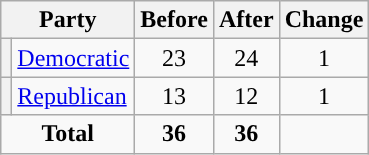<table class="wikitable" style="text-align:center;">
<tr>
<th colspan="2">Party</th>
<th>Before</th>
<th>After</th>
<th>Change</th>
</tr>
<tr>
<th style="background-color:"></th>
<td style="text-align:left;"><a href='#'>Democratic</a></td>
<td>23</td>
<td>24</td>
<td> 1</td>
</tr>
<tr>
<th style="background-color:"></th>
<td style="text-align:left;"><a href='#'>Republican</a></td>
<td>13</td>
<td>12</td>
<td> 1</td>
</tr>
<tr>
<td colspan="2"><strong>Total</strong></td>
<td><strong>36</strong></td>
<td><strong>36</strong></td>
<td></td>
</tr>
</table>
